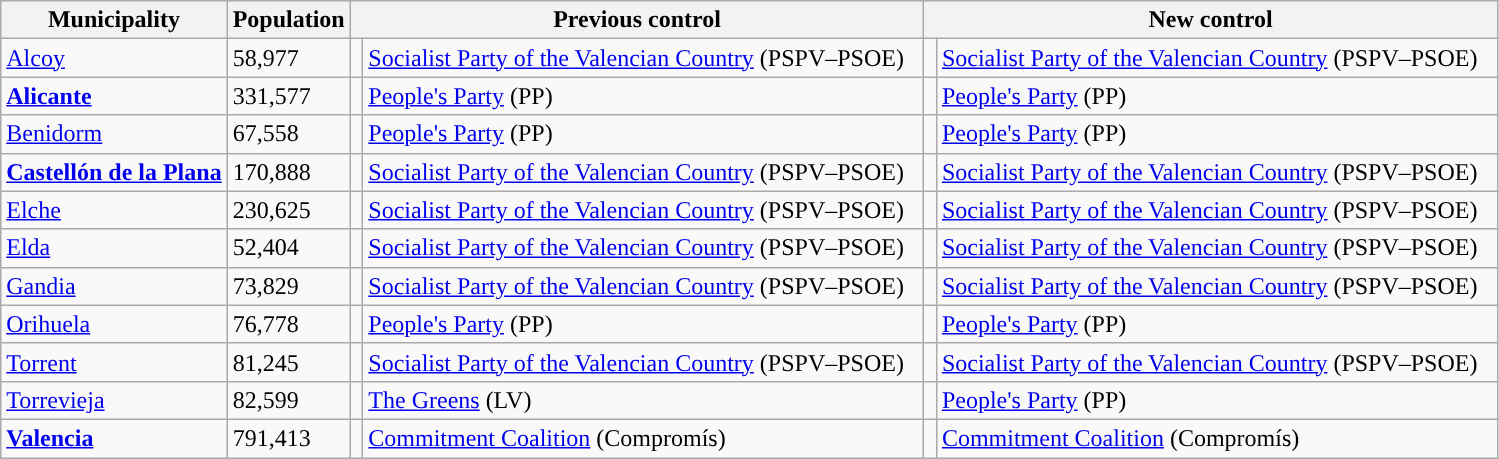<table class="wikitable sortable">
<tr>
<th>Municipality</th>
<th>Population</th>
<th colspan="2" style="width:375px;">Previous control</th>
<th colspan="2" style="width:375px;">New control</th>
</tr>
<tr>
<td><a href='#'>Alcoy</a></td>
<td>58,977</td>
<td width="1" style="color:inherit;background:"></td>
<td><a href='#'>Socialist Party of the Valencian Country</a> (PSPV–PSOE)</td>
<td width="1" style="color:inherit;background:"></td>
<td><a href='#'>Socialist Party of the Valencian Country</a> (PSPV–PSOE)</td>
</tr>
<tr>
<td><strong><a href='#'>Alicante</a></strong></td>
<td>331,577</td>
<td style="color:inherit;background:"></td>
<td><a href='#'>People's Party</a> (PP)</td>
<td style="color:inherit;background:"></td>
<td><a href='#'>People's Party</a> (PP)</td>
</tr>
<tr>
<td><a href='#'>Benidorm</a></td>
<td>67,558</td>
<td style="color:inherit;background:"></td>
<td><a href='#'>People's Party</a> (PP)</td>
<td style="color:inherit;background:"></td>
<td><a href='#'>People's Party</a> (PP)</td>
</tr>
<tr>
<td><strong><a href='#'>Castellón de la Plana</a></strong></td>
<td>170,888</td>
<td style="color:inherit;background:"></td>
<td><a href='#'>Socialist Party of the Valencian Country</a> (PSPV–PSOE)</td>
<td style="color:inherit;background:"></td>
<td><a href='#'>Socialist Party of the Valencian Country</a> (PSPV–PSOE)</td>
</tr>
<tr>
<td><a href='#'>Elche</a></td>
<td>230,625</td>
<td style="color:inherit;background:"></td>
<td><a href='#'>Socialist Party of the Valencian Country</a> (PSPV–PSOE)</td>
<td style="color:inherit;background:"></td>
<td><a href='#'>Socialist Party of the Valencian Country</a> (PSPV–PSOE)</td>
</tr>
<tr>
<td><a href='#'>Elda</a></td>
<td>52,404</td>
<td style="color:inherit;background:"></td>
<td><a href='#'>Socialist Party of the Valencian Country</a> (PSPV–PSOE)</td>
<td style="color:inherit;background:"></td>
<td><a href='#'>Socialist Party of the Valencian Country</a> (PSPV–PSOE)</td>
</tr>
<tr>
<td><a href='#'>Gandia</a></td>
<td>73,829</td>
<td style="color:inherit;background:"></td>
<td><a href='#'>Socialist Party of the Valencian Country</a> (PSPV–PSOE)</td>
<td style="color:inherit;background:"></td>
<td><a href='#'>Socialist Party of the Valencian Country</a> (PSPV–PSOE)</td>
</tr>
<tr>
<td><a href='#'>Orihuela</a></td>
<td>76,778</td>
<td style="color:inherit;background:"></td>
<td><a href='#'>People's Party</a> (PP)</td>
<td style="color:inherit;background:"></td>
<td><a href='#'>People's Party</a> (PP)  </td>
</tr>
<tr>
<td><a href='#'>Torrent</a></td>
<td>81,245</td>
<td style="color:inherit;background:"></td>
<td><a href='#'>Socialist Party of the Valencian Country</a> (PSPV–PSOE)</td>
<td style="color:inherit;background:"></td>
<td><a href='#'>Socialist Party of the Valencian Country</a> (PSPV–PSOE)</td>
</tr>
<tr>
<td><a href='#'>Torrevieja</a></td>
<td>82,599</td>
<td style="color:inherit;background:"></td>
<td><a href='#'>The Greens</a> (LV)</td>
<td style="color:inherit;background:"></td>
<td><a href='#'>People's Party</a> (PP)</td>
</tr>
<tr>
<td><strong><a href='#'>Valencia</a></strong></td>
<td>791,413</td>
<td style="color:inherit;background:"></td>
<td><a href='#'>Commitment Coalition</a> (Compromís)</td>
<td style="color:inherit;background:"></td>
<td><a href='#'>Commitment Coalition</a> (Compromís)</td>
</tr>
</table>
